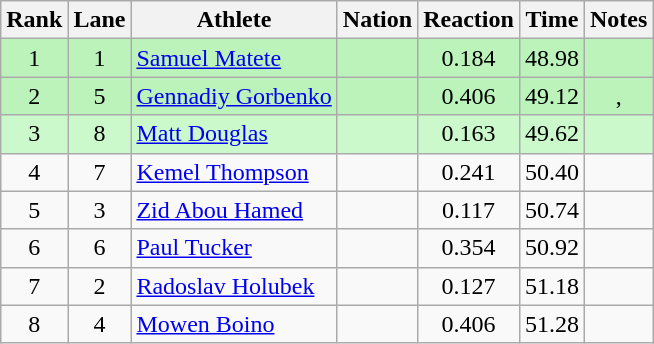<table class="wikitable sortable" style="text-align:center">
<tr>
<th>Rank</th>
<th>Lane</th>
<th>Athlete</th>
<th>Nation</th>
<th>Reaction</th>
<th>Time</th>
<th>Notes</th>
</tr>
<tr bgcolor = "bbf3bb">
<td>1</td>
<td>1</td>
<td align="left"><a href='#'>Samuel Matete</a></td>
<td align="left"></td>
<td>0.184</td>
<td>48.98</td>
<td></td>
</tr>
<tr bgcolor = "bbf3bb">
<td>2</td>
<td>5</td>
<td align="left"><a href='#'>Gennadiy Gorbenko</a></td>
<td align="left"></td>
<td>0.406</td>
<td>49.12</td>
<td>, </td>
</tr>
<tr bgcolor = "ccf9cc">
<td>3</td>
<td>8</td>
<td align="left"><a href='#'>Matt Douglas</a></td>
<td align="left"></td>
<td>0.163</td>
<td>49.62</td>
<td></td>
</tr>
<tr>
<td>4</td>
<td>7</td>
<td align="left"><a href='#'>Kemel Thompson</a></td>
<td align="left"></td>
<td>0.241</td>
<td>50.40</td>
<td></td>
</tr>
<tr>
<td>5</td>
<td>3</td>
<td align="left"><a href='#'>Zid Abou Hamed</a></td>
<td align="left"></td>
<td>0.117</td>
<td>50.74</td>
<td></td>
</tr>
<tr>
<td>6</td>
<td>6</td>
<td align="left"><a href='#'>Paul Tucker</a></td>
<td align="left"></td>
<td>0.354</td>
<td>50.92</td>
<td></td>
</tr>
<tr>
<td>7</td>
<td>2</td>
<td align="left"><a href='#'>Radoslav Holubek</a></td>
<td align="left"></td>
<td>0.127</td>
<td>51.18</td>
<td></td>
</tr>
<tr>
<td>8</td>
<td>4</td>
<td align="left"><a href='#'>Mowen Boino</a></td>
<td align="left"></td>
<td>0.406</td>
<td>51.28</td>
<td><strong></strong></td>
</tr>
</table>
